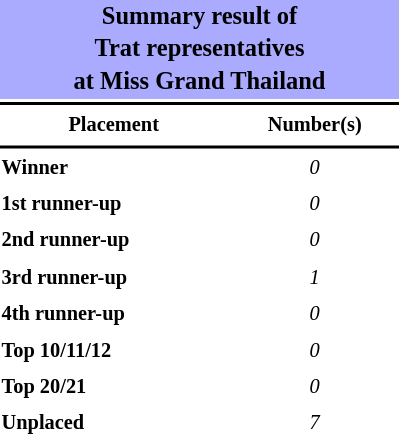<table style="width: 270px; font-size:85%; line-height:1.5em;">
<tr>
<th colspan="2" align="center" style="background:#AAF;"><big>Summary result of<br>Trat representatives<br>at Miss Grand Thailand</big></th>
</tr>
<tr>
<td colspan="2" style="background:black"></td>
</tr>
<tr>
<th scope="col">Placement</th>
<th scope="col">Number(s)</th>
</tr>
<tr>
<td colspan="2" style="background:black"></td>
</tr>
<tr>
<td align="left"><strong>Winner</strong></td>
<td align="center"><em>0</em></td>
</tr>
<tr>
<td align="left"><strong>1st runner-up</strong></td>
<td align="center"><em>0</em></td>
</tr>
<tr>
<td align="left"><strong>2nd runner-up</strong></td>
<td align="center"><em>0</em></td>
</tr>
<tr>
<td align="left"><strong>3rd runner-up</strong></td>
<td align="center"><em>1</em></td>
</tr>
<tr>
<td align="left"><strong>4th runner-up</strong></td>
<td align="center"><em>0</em></td>
</tr>
<tr>
<td align="left"><strong>Top 10/11/12</strong></td>
<td align="center"><em>0</em></td>
</tr>
<tr>
<td align="left"><strong>Top 20/21</strong></td>
<td align="center"><em>0</em></td>
</tr>
<tr>
<td align="left"><strong>Unplaced</strong></td>
<td align="center"><em>7</em></td>
</tr>
</table>
